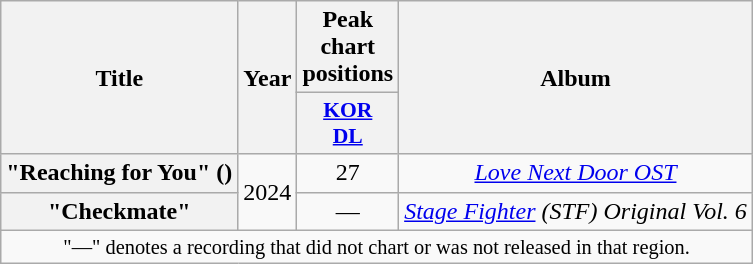<table class="wikitable plainrowheaders" style="text-align:center">
<tr>
<th scope="col" rowspan="2">Title</th>
<th scope="col" rowspan="2">Year</th>
<th scope="col" colspan="1">Peak chart positions</th>
<th scope="col" rowspan="2">Album</th>
</tr>
<tr>
<th scope="col" style="font-size:90%; width:3em"><a href='#'>KOR<br>DL</a><br></th>
</tr>
<tr>
<th scope="row">"Reaching for You" ()</th>
<td rowspan="2">2024</td>
<td>27</td>
<td><em><a href='#'>Love Next Door OST</a></em></td>
</tr>
<tr>
<th scope="row">"Checkmate"<br></th>
<td>—</td>
<td><em><a href='#'>Stage Fighter</a> (STF) Original Vol. 6</em></td>
</tr>
<tr>
<td colspan="4" style="font-size:85%">"—" denotes a recording that did not chart or was not released in that region.</td>
</tr>
</table>
